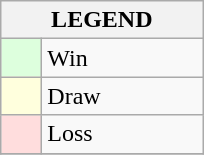<table class="wikitable" border="1">
<tr>
<th colspan="2">LEGEND</th>
</tr>
<tr>
<td style="background:#ddffdd;" width=20> </td>
<td width=100>Win</td>
</tr>
<tr>
<td style="background:#ffffdd"  width=20> </td>
<td width=100>Draw</td>
</tr>
<tr>
<td style="background:#ffdddd;" width=20> </td>
<td width=100>Loss</td>
</tr>
<tr>
</tr>
</table>
